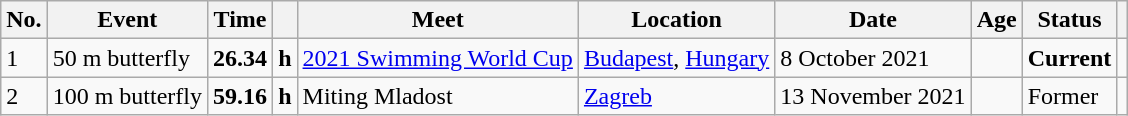<table class="wikitable sortable">
<tr>
<th>No.</th>
<th>Event</th>
<th>Time</th>
<th></th>
<th>Meet</th>
<th>Location</th>
<th>Date</th>
<th>Age</th>
<th>Status</th>
<th></th>
</tr>
<tr>
<td>1</td>
<td>50 m butterfly</td>
<td style="text-align:center;"><strong>26.34</strong></td>
<td><strong>h</strong></td>
<td><a href='#'>2021 Swimming World Cup</a></td>
<td><a href='#'>Budapest</a>, <a href='#'>Hungary</a></td>
<td>8 October 2021</td>
<td style="text-align:center;"></td>
<td><strong>Current</strong></td>
<td style="text-align:center;"></td>
</tr>
<tr>
<td>2</td>
<td>100 m butterfly</td>
<td style="text-align:center;"><strong>59.16</strong></td>
<td><strong>h</strong></td>
<td>Miting Mladost</td>
<td><a href='#'>Zagreb</a></td>
<td>13 November 2021</td>
<td style="text-align:center;"></td>
<td>Former</td>
<td style="text-align:center;"></td>
</tr>
</table>
